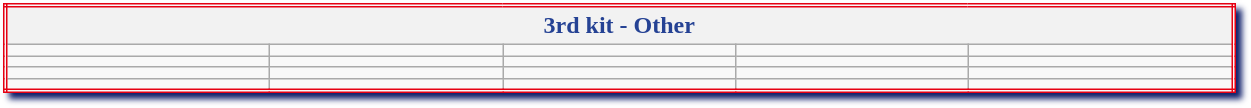<table class="wikitable collapsible collapsed" style="width:65%; border:double #e60012; box-shadow: 4px 4px 4px #11216c;">
<tr style="color:#254294; font-weight:bold;">
<th colspan="5">3rd kit - Other</th>
</tr>
<tr>
<td></td>
<td></td>
<td></td>
<td></td>
<td></td>
</tr>
<tr>
<td></td>
<td></td>
<td></td>
<td></td>
<td></td>
</tr>
<tr>
<td></td>
<td></td>
<td></td>
<td></td>
</tr>
<tr>
<td></td>
<td></td>
<td></td>
<td></td>
<td></td>
</tr>
</table>
